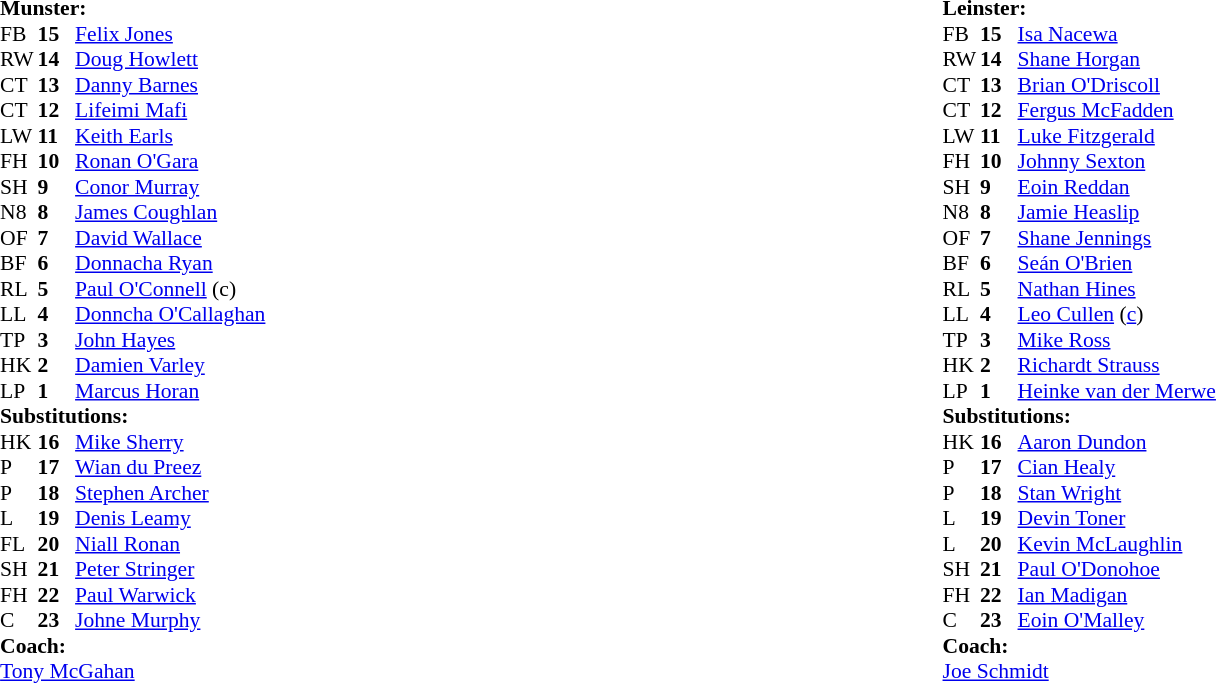<table width="100%">
<tr>
<td valign="top" width="50%"><br><table style="font-size: 90%" cellspacing="0" cellpadding="0"  align="center">
<tr>
<td colspan="4"><strong> Munster:</strong></td>
</tr>
<tr>
<th width="25"></th>
<th width="25"></th>
</tr>
<tr>
<td>FB</td>
<td><strong>15</strong></td>
<td> <a href='#'>Felix Jones</a></td>
</tr>
<tr>
<td>RW</td>
<td><strong>14</strong></td>
<td> <a href='#'>Doug Howlett</a></td>
</tr>
<tr>
<td>CT</td>
<td><strong>13</strong></td>
<td> <a href='#'>Danny Barnes</a></td>
</tr>
<tr>
<td>CT</td>
<td><strong>12</strong></td>
<td> <a href='#'>Lifeimi Mafi</a></td>
</tr>
<tr>
<td>LW</td>
<td><strong>11</strong></td>
<td> <a href='#'>Keith Earls</a></td>
</tr>
<tr>
<td>FH</td>
<td><strong>10</strong></td>
<td> <a href='#'>Ronan O'Gara</a></td>
</tr>
<tr>
<td>SH</td>
<td><strong>9</strong></td>
<td> <a href='#'>Conor Murray</a></td>
</tr>
<tr>
<td>N8</td>
<td><strong>8</strong></td>
<td> <a href='#'>James Coughlan</a></td>
</tr>
<tr>
<td>OF</td>
<td><strong>7</strong></td>
<td> <a href='#'>David Wallace</a></td>
</tr>
<tr>
<td>BF</td>
<td><strong>6</strong></td>
<td> <a href='#'>Donnacha Ryan</a></td>
</tr>
<tr>
<td>RL</td>
<td><strong>5</strong></td>
<td> <a href='#'>Paul O'Connell</a> (c)</td>
</tr>
<tr>
<td>LL</td>
<td><strong>4</strong></td>
<td> <a href='#'>Donncha O'Callaghan</a></td>
</tr>
<tr>
<td>TP</td>
<td><strong>3</strong></td>
<td> <a href='#'>John Hayes</a></td>
</tr>
<tr>
<td>HK</td>
<td><strong>2</strong></td>
<td> <a href='#'>Damien Varley</a></td>
</tr>
<tr>
<td>LP</td>
<td><strong>1</strong></td>
<td> <a href='#'>Marcus Horan</a></td>
</tr>
<tr>
<td colspan=3><strong>Substitutions:</strong></td>
</tr>
<tr>
<td>HK</td>
<td><strong>16</strong></td>
<td> <a href='#'>Mike Sherry</a></td>
</tr>
<tr>
<td>P</td>
<td><strong>17</strong></td>
<td> <a href='#'>Wian du Preez</a></td>
</tr>
<tr>
<td>P</td>
<td><strong>18</strong></td>
<td> <a href='#'>Stephen Archer</a></td>
</tr>
<tr>
<td>L</td>
<td><strong>19</strong></td>
<td> <a href='#'>Denis Leamy</a></td>
</tr>
<tr>
<td>FL</td>
<td><strong>20</strong></td>
<td> <a href='#'>Niall Ronan</a></td>
</tr>
<tr>
<td>SH</td>
<td><strong>21</strong></td>
<td> <a href='#'>Peter Stringer</a></td>
</tr>
<tr>
<td>FH</td>
<td><strong>22</strong></td>
<td> <a href='#'>Paul Warwick</a></td>
</tr>
<tr>
<td>C</td>
<td><strong>23</strong></td>
<td> <a href='#'>Johne Murphy</a></td>
</tr>
<tr>
<td colspan="3"><strong>Coach:</strong></td>
</tr>
<tr>
<td colspan="4"> <a href='#'>Tony McGahan</a></td>
</tr>
</table>
</td>
<td valign="top" width="50%"><br><table style="font-size: 90%" cellspacing="0" cellpadding="0"  align="center">
<tr>
<td colspan="4"><strong> Leinster:</strong></td>
</tr>
<tr>
<th width="25"></th>
<th width="25"></th>
</tr>
<tr>
<td>FB</td>
<td><strong>15</strong></td>
<td> <a href='#'>Isa Nacewa</a></td>
</tr>
<tr>
<td>RW</td>
<td><strong>14</strong></td>
<td> <a href='#'>Shane Horgan</a></td>
</tr>
<tr>
<td>CT</td>
<td><strong>13</strong></td>
<td> <a href='#'>Brian O'Driscoll</a></td>
</tr>
<tr>
<td>CT</td>
<td><strong>12</strong></td>
<td> <a href='#'>Fergus McFadden</a></td>
</tr>
<tr>
<td>LW</td>
<td><strong>11</strong></td>
<td> <a href='#'>Luke Fitzgerald</a></td>
</tr>
<tr>
<td>FH</td>
<td><strong>10</strong></td>
<td> <a href='#'>Johnny Sexton</a></td>
</tr>
<tr>
<td>SH</td>
<td><strong>9</strong></td>
<td> <a href='#'>Eoin Reddan</a></td>
</tr>
<tr>
<td>N8</td>
<td><strong>8</strong></td>
<td> <a href='#'>Jamie Heaslip</a></td>
</tr>
<tr>
<td>OF</td>
<td><strong>7</strong></td>
<td> <a href='#'>Shane Jennings</a></td>
</tr>
<tr>
<td>BF</td>
<td><strong>6</strong></td>
<td> <a href='#'>Seán O'Brien</a></td>
</tr>
<tr>
<td>RL</td>
<td><strong>5</strong></td>
<td> <a href='#'>Nathan Hines</a></td>
</tr>
<tr>
<td>LL</td>
<td><strong>4</strong></td>
<td> <a href='#'>Leo Cullen</a> (<a href='#'>c</a>)</td>
</tr>
<tr>
<td>TP</td>
<td><strong>3</strong></td>
<td> <a href='#'>Mike Ross</a></td>
</tr>
<tr>
<td>HK</td>
<td><strong>2</strong></td>
<td> <a href='#'>Richardt Strauss</a></td>
</tr>
<tr>
<td>LP</td>
<td><strong>1</strong></td>
<td> <a href='#'>Heinke van der Merwe</a></td>
</tr>
<tr>
<td colspan=3><strong>Substitutions:</strong></td>
</tr>
<tr>
<td>HK</td>
<td><strong>16</strong></td>
<td> <a href='#'>Aaron Dundon</a></td>
</tr>
<tr>
<td>P</td>
<td><strong>17</strong></td>
<td> <a href='#'>Cian Healy</a></td>
</tr>
<tr>
<td>P</td>
<td><strong>18</strong></td>
<td> <a href='#'>Stan Wright</a></td>
</tr>
<tr>
<td>L</td>
<td><strong>19</strong></td>
<td> <a href='#'>Devin Toner</a></td>
</tr>
<tr>
<td>L</td>
<td><strong>20</strong></td>
<td> <a href='#'>Kevin McLaughlin</a></td>
</tr>
<tr>
<td>SH</td>
<td><strong>21</strong></td>
<td> <a href='#'>Paul O'Donohoe</a></td>
</tr>
<tr>
<td>FH</td>
<td><strong>22</strong></td>
<td> <a href='#'>Ian Madigan</a></td>
</tr>
<tr>
<td>C</td>
<td><strong>23</strong></td>
<td> <a href='#'>Eoin O'Malley</a></td>
</tr>
<tr>
<td colspan="3"><strong>Coach:</strong></td>
</tr>
<tr>
<td colspan="4"> <a href='#'>Joe Schmidt</a></td>
</tr>
</table>
</td>
</tr>
</table>
